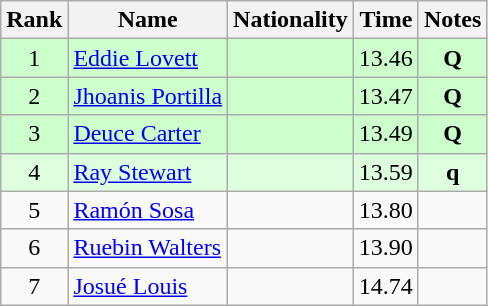<table class="wikitable sortable" style="text-align:center">
<tr>
<th>Rank</th>
<th>Name</th>
<th>Nationality</th>
<th>Time</th>
<th>Notes</th>
</tr>
<tr bgcolor=ccffcc>
<td align=center>1</td>
<td align=left><a href='#'>Eddie Lovett</a></td>
<td align=left></td>
<td>13.46</td>
<td><strong>Q</strong></td>
</tr>
<tr bgcolor=ccffcc>
<td align=center>2</td>
<td align=left><a href='#'>Jhoanis Portilla</a></td>
<td align=left></td>
<td>13.47</td>
<td><strong>Q</strong></td>
</tr>
<tr bgcolor=ccffcc>
<td align=center>3</td>
<td align=left><a href='#'>Deuce Carter</a></td>
<td align=left></td>
<td>13.49</td>
<td><strong>Q</strong></td>
</tr>
<tr bgcolor=ddffdd>
<td align=center>4</td>
<td align=left><a href='#'>Ray Stewart</a></td>
<td align=left></td>
<td>13.59</td>
<td><strong>q</strong></td>
</tr>
<tr>
<td align=center>5</td>
<td align=left><a href='#'>Ramón Sosa</a></td>
<td align=left></td>
<td>13.80</td>
<td></td>
</tr>
<tr>
<td align=center>6</td>
<td align=left><a href='#'>Ruebin Walters</a></td>
<td align=left></td>
<td>13.90</td>
<td></td>
</tr>
<tr>
<td align=center>7</td>
<td align=left><a href='#'>Josué Louis</a></td>
<td align=left></td>
<td>14.74</td>
<td></td>
</tr>
</table>
